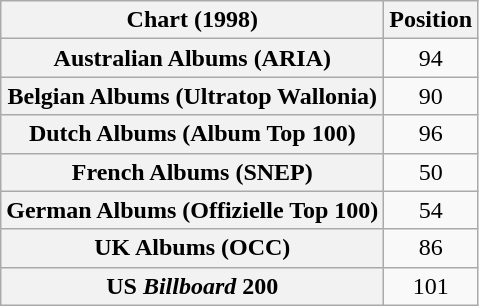<table class="wikitable sortable plainrowheaders" style="text-align:center">
<tr>
<th scope="col">Chart (1998)</th>
<th scope="col">Position</th>
</tr>
<tr>
<th scope="row">Australian Albums (ARIA)</th>
<td>94</td>
</tr>
<tr>
<th scope="row">Belgian Albums (Ultratop Wallonia)</th>
<td>90</td>
</tr>
<tr>
<th scope="row">Dutch Albums (Album Top 100)</th>
<td>96</td>
</tr>
<tr>
<th scope="row">French Albums (SNEP)</th>
<td>50</td>
</tr>
<tr>
<th scope="row">German Albums (Offizielle Top 100)</th>
<td>54</td>
</tr>
<tr>
<th scope="row">UK Albums (OCC)</th>
<td>86</td>
</tr>
<tr>
<th scope="row">US <em>Billboard</em> 200</th>
<td>101</td>
</tr>
</table>
